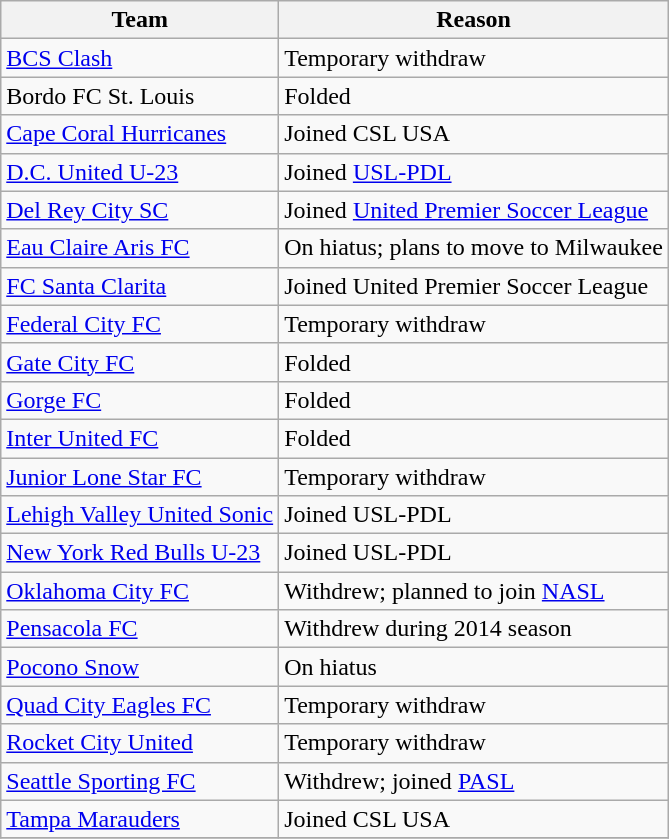<table class="wikitable">
<tr>
<th>Team</th>
<th>Reason</th>
</tr>
<tr>
<td><a href='#'>BCS Clash</a></td>
<td>Temporary withdraw</td>
</tr>
<tr>
<td>Bordo FC St. Louis</td>
<td>Folded</td>
</tr>
<tr>
<td><a href='#'>Cape Coral Hurricanes</a></td>
<td>Joined CSL USA</td>
</tr>
<tr>
<td><a href='#'>D.C. United U-23</a></td>
<td>Joined <a href='#'>USL-PDL</a></td>
</tr>
<tr>
<td><a href='#'>Del Rey City SC</a></td>
<td>Joined <a href='#'>United Premier Soccer League</a></td>
</tr>
<tr>
<td><a href='#'>Eau Claire Aris FC</a></td>
<td>On hiatus; plans to move to Milwaukee</td>
</tr>
<tr>
<td><a href='#'>FC Santa Clarita</a></td>
<td>Joined United Premier Soccer League</td>
</tr>
<tr>
<td><a href='#'>Federal City FC</a></td>
<td>Temporary withdraw</td>
</tr>
<tr>
<td><a href='#'>Gate City FC</a></td>
<td>Folded</td>
</tr>
<tr>
<td><a href='#'>Gorge FC</a></td>
<td>Folded</td>
</tr>
<tr>
<td><a href='#'>Inter United FC</a></td>
<td>Folded</td>
</tr>
<tr>
<td><a href='#'>Junior Lone Star FC</a></td>
<td>Temporary withdraw</td>
</tr>
<tr>
<td><a href='#'>Lehigh Valley United Sonic</a></td>
<td>Joined USL-PDL</td>
</tr>
<tr>
<td><a href='#'>New York Red Bulls U-23</a></td>
<td>Joined USL-PDL</td>
</tr>
<tr>
<td><a href='#'>Oklahoma City FC</a></td>
<td>Withdrew; planned to join <a href='#'>NASL</a></td>
</tr>
<tr>
<td><a href='#'>Pensacola FC</a></td>
<td>Withdrew during 2014 season</td>
</tr>
<tr>
<td><a href='#'>Pocono Snow</a></td>
<td>On hiatus</td>
</tr>
<tr>
<td><a href='#'>Quad City Eagles FC</a></td>
<td>Temporary withdraw</td>
</tr>
<tr>
<td><a href='#'>Rocket City United</a></td>
<td>Temporary withdraw</td>
</tr>
<tr>
<td><a href='#'>Seattle Sporting FC</a></td>
<td>Withdrew; joined <a href='#'>PASL</a></td>
</tr>
<tr>
<td><a href='#'>Tampa Marauders</a></td>
<td>Joined CSL USA</td>
</tr>
<tr>
</tr>
</table>
